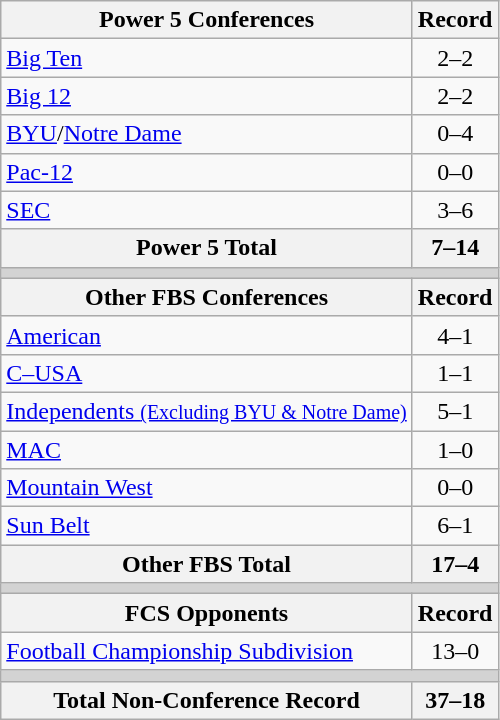<table class="wikitable">
<tr>
<th>Power 5 Conferences</th>
<th>Record</th>
</tr>
<tr>
<td><a href='#'>Big Ten</a></td>
<td align=center>2–2</td>
</tr>
<tr>
<td><a href='#'>Big 12</a></td>
<td align=center>2–2</td>
</tr>
<tr>
<td><a href='#'>BYU</a>/<a href='#'>Notre Dame</a></td>
<td align=center>0–4</td>
</tr>
<tr>
<td><a href='#'>Pac-12</a></td>
<td align=center>0–0</td>
</tr>
<tr>
<td><a href='#'>SEC</a></td>
<td align=center>3–6</td>
</tr>
<tr>
<th>Power 5 Total</th>
<th>7–14</th>
</tr>
<tr>
<th colspan="2" style="background:lightgrey;"></th>
</tr>
<tr>
<th>Other FBS Conferences</th>
<th>Record</th>
</tr>
<tr>
<td><a href='#'>American</a></td>
<td align=center>4–1</td>
</tr>
<tr>
<td><a href='#'>C–USA</a></td>
<td align=center>1–1</td>
</tr>
<tr>
<td><a href='#'>Independents <small>(Excluding BYU & Notre Dame)</small></a></td>
<td align=center>5–1</td>
</tr>
<tr>
<td><a href='#'>MAC</a></td>
<td align=center>1–0</td>
</tr>
<tr>
<td><a href='#'>Mountain West</a></td>
<td align=center>0–0</td>
</tr>
<tr>
<td><a href='#'>Sun Belt</a></td>
<td align=center>6–1</td>
</tr>
<tr>
<th>Other FBS Total</th>
<th>17–4</th>
</tr>
<tr>
<th colspan="2" style="background:lightgrey;"></th>
</tr>
<tr>
<th>FCS Opponents</th>
<th>Record</th>
</tr>
<tr>
<td><a href='#'>Football Championship Subdivision</a></td>
<td align=center>13–0</td>
</tr>
<tr>
<th colspan="2" style="background:lightgrey;"></th>
</tr>
<tr>
<th>Total Non-Conference Record</th>
<th>37–18</th>
</tr>
</table>
